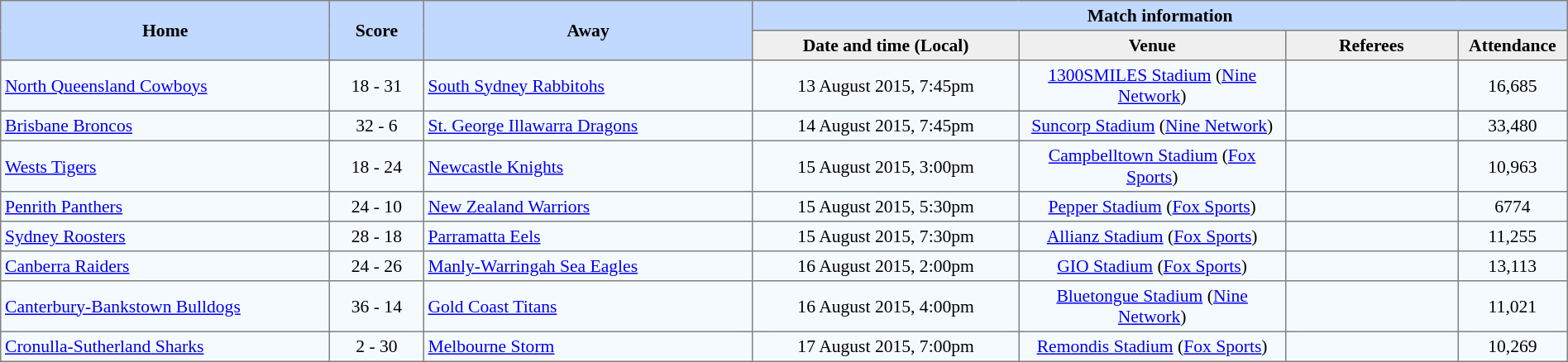<table border="1" cellpadding="3" cellspacing="0" style="border-collapse:collapse; font-size:90%; width:100%;">
<tr style="background:#c1d8ff;">
<th rowspan="2" style="width:21%;">Home</th>
<th rowspan="2" style="width:6%;">Score</th>
<th rowspan="2" style="width:21%;">Away</th>
<th colspan=6>Match information</th>
</tr>
<tr style="background:#efefef;">
<th width=17%>Date and time (Local)</th>
<th width=17%>Venue</th>
<th width=11%>Referees</th>
<th width=7%>Attendance</th>
</tr>
<tr style="text-align:center; background:#f5faff;">
<td align="left"> <a href='#'>North Queensland Cowboys</a></td>
<td>18 - 31</td>
<td align="left"> <a href='#'>South Sydney Rabbitohs</a></td>
<td>13 August 2015, 7:45pm</td>
<td><a href='#'>1300SMILES Stadium</a> (<a href='#'>Nine Network</a>)</td>
<td></td>
<td>16,685</td>
</tr>
<tr style="text-align:center; background:#f5faff;">
<td align="left"> <a href='#'>Brisbane Broncos</a></td>
<td>32 - 6</td>
<td align="left"> <a href='#'>St. George Illawarra Dragons</a></td>
<td>14 August 2015, 7:45pm</td>
<td><a href='#'>Suncorp Stadium</a> (<a href='#'>Nine Network</a>)</td>
<td></td>
<td>33,480</td>
</tr>
<tr style="text-align:center; background:#f5faff;">
<td align="left"> <a href='#'>Wests Tigers</a></td>
<td>18 - 24</td>
<td align="left"> <a href='#'>Newcastle Knights</a></td>
<td>15 August 2015, 3:00pm</td>
<td><a href='#'>Campbelltown Stadium</a>  (<a href='#'>Fox Sports</a>)</td>
<td></td>
<td>10,963</td>
</tr>
<tr style="text-align:center; background:#f5faff;">
<td align="left"> <a href='#'>Penrith Panthers</a></td>
<td>24 - 10</td>
<td align="left"> <a href='#'>New Zealand Warriors</a></td>
<td>15 August 2015, 5:30pm</td>
<td><a href='#'>Pepper Stadium</a>  (<a href='#'>Fox Sports</a>)</td>
<td></td>
<td>6774</td>
</tr>
<tr style="text-align:center; background:#f5faff;">
<td align="left"><a href='#'>Sydney Roosters</a></td>
<td>28 - 18</td>
<td align="left"> <a href='#'>Parramatta Eels</a></td>
<td>15 August 2015, 7:30pm</td>
<td><a href='#'>Allianz Stadium</a>  (<a href='#'>Fox Sports</a>)</td>
<td></td>
<td>11,255</td>
</tr>
<tr style="text-align:center; background:#f5faff;">
<td align="left"> <a href='#'>Canberra Raiders</a></td>
<td>24 - 26</td>
<td align="left"> <a href='#'>Manly-Warringah Sea Eagles</a></td>
<td>16 August 2015, 2:00pm</td>
<td><a href='#'>GIO Stadium</a> (<a href='#'>Fox Sports</a>)</td>
<td></td>
<td>13,113</td>
</tr>
<tr style="text-align:center; background:#f5faff;">
<td align="left"> <a href='#'>Canterbury-Bankstown Bulldogs</a></td>
<td>36 - 14</td>
<td align="left"> <a href='#'>Gold Coast Titans</a></td>
<td>16 August 2015, 4:00pm</td>
<td><a href='#'>Bluetongue Stadium</a> (<a href='#'>Nine Network</a>)</td>
<td></td>
<td>11,021</td>
</tr>
<tr style="text-align:center; background:#f5faff;">
<td align="left"> <a href='#'>Cronulla-Sutherland Sharks</a></td>
<td>2 - 30</td>
<td align="left"> <a href='#'>Melbourne Storm</a></td>
<td>17 August 2015, 7:00pm</td>
<td><a href='#'>Remondis Stadium</a>  (<a href='#'>Fox Sports</a>)</td>
<td></td>
<td>10,269</td>
</tr>
</table>
